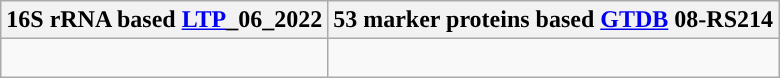<table class="wikitable">
<tr>
<th colspan=1>16S rRNA based <a href='#'>LTP</a>_06_2022</th>
<th colspan=1>53 marker proteins based <a href='#'>GTDB</a> 08-RS214</th>
</tr>
<tr>
<td style="vertical-align:top"><br></td>
<td><br></td>
</tr>
</table>
